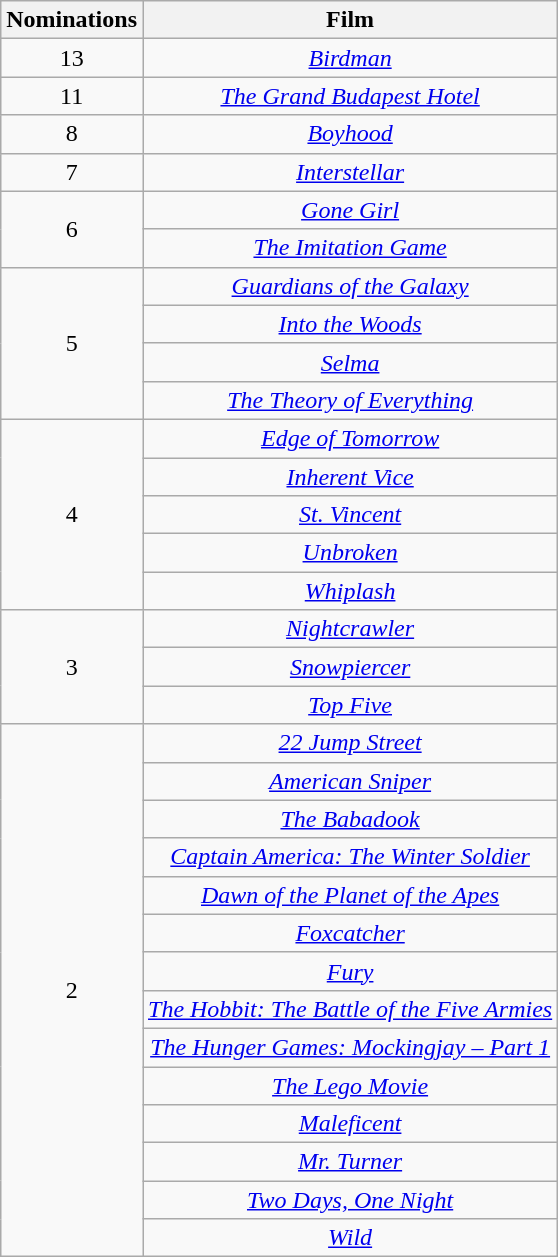<table class="wikitable" rowspan="2" style="text-align:center;" background: #f6e39c;>
<tr>
<th scope="col" style="width:55px;">Nominations</th>
<th scope="col" style="text-align:center;">Film</th>
</tr>
<tr>
<td>13</td>
<td><em><a href='#'>Birdman</a></em></td>
</tr>
<tr>
<td>11</td>
<td><em><a href='#'>The Grand Budapest Hotel</a></em></td>
</tr>
<tr>
<td>8</td>
<td><em><a href='#'>Boyhood</a></em></td>
</tr>
<tr>
<td>7</td>
<td><em><a href='#'>Interstellar</a></em></td>
</tr>
<tr>
<td rowspan=2 style="text-align:center">6</td>
<td><em><a href='#'>Gone Girl</a></em></td>
</tr>
<tr>
<td><em><a href='#'>The Imitation Game</a></em></td>
</tr>
<tr>
<td rowspan=4 style="text-align:center">5</td>
<td><em><a href='#'>Guardians of the Galaxy</a></em></td>
</tr>
<tr>
<td><em><a href='#'>Into the Woods</a></em></td>
</tr>
<tr>
<td><em><a href='#'>Selma</a></em></td>
</tr>
<tr>
<td><em><a href='#'>The Theory of Everything</a></em></td>
</tr>
<tr>
<td rowspan=5 style="text-align:center">4</td>
<td><em><a href='#'>Edge of Tomorrow</a></em></td>
</tr>
<tr>
<td><em><a href='#'>Inherent Vice</a></em></td>
</tr>
<tr>
<td><em><a href='#'>St. Vincent</a></em></td>
</tr>
<tr>
<td><em><a href='#'>Unbroken</a></em></td>
</tr>
<tr>
<td><em><a href='#'>Whiplash</a></em></td>
</tr>
<tr>
<td rowspan=3 style="text-align:center">3</td>
<td><em><a href='#'>Nightcrawler</a></em></td>
</tr>
<tr>
<td><em><a href='#'>Snowpiercer</a></em></td>
</tr>
<tr>
<td><em><a href='#'>Top Five</a></em></td>
</tr>
<tr>
<td rowspan=14 style="text-align:center">2</td>
<td><em><a href='#'>22 Jump Street</a></em></td>
</tr>
<tr>
<td><em><a href='#'>American Sniper</a></em></td>
</tr>
<tr>
<td><em><a href='#'>The Babadook</a></em></td>
</tr>
<tr>
<td><em><a href='#'>Captain America: The Winter Soldier</a></em></td>
</tr>
<tr>
<td><em><a href='#'>Dawn of the Planet of the Apes</a></em></td>
</tr>
<tr>
<td><em><a href='#'>Foxcatcher</a></em></td>
</tr>
<tr>
<td><em><a href='#'>Fury</a></em></td>
</tr>
<tr>
<td><em><a href='#'>The Hobbit: The Battle of the Five Armies</a></em></td>
</tr>
<tr>
<td><em><a href='#'>The Hunger Games: Mockingjay – Part 1</a></em></td>
</tr>
<tr>
<td><em><a href='#'>The Lego Movie</a></em></td>
</tr>
<tr>
<td><em><a href='#'>Maleficent</a></em></td>
</tr>
<tr>
<td><em><a href='#'>Mr. Turner</a></em></td>
</tr>
<tr>
<td><em><a href='#'>Two Days, One Night</a></em></td>
</tr>
<tr>
<td><em><a href='#'>Wild</a></em></td>
</tr>
</table>
